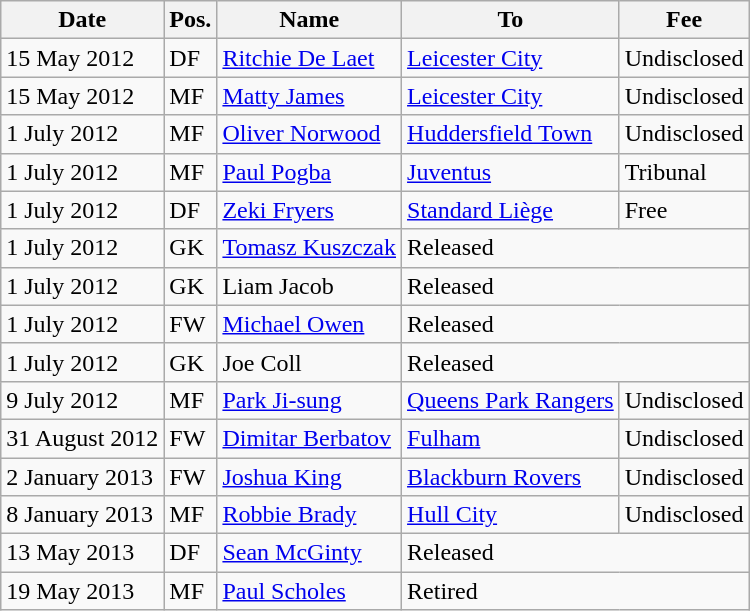<table class="wikitable">
<tr>
<th>Date</th>
<th>Pos.</th>
<th>Name</th>
<th>To</th>
<th>Fee</th>
</tr>
<tr>
<td>15 May 2012</td>
<td>DF</td>
<td> <a href='#'>Ritchie De Laet</a></td>
<td> <a href='#'>Leicester City</a></td>
<td>Undisclosed</td>
</tr>
<tr>
<td>15 May 2012</td>
<td>MF</td>
<td> <a href='#'>Matty James</a></td>
<td> <a href='#'>Leicester City</a></td>
<td>Undisclosed</td>
</tr>
<tr>
<td>1 July 2012</td>
<td>MF</td>
<td> <a href='#'>Oliver Norwood</a></td>
<td> <a href='#'>Huddersfield Town</a></td>
<td>Undisclosed</td>
</tr>
<tr>
<td>1 July 2012</td>
<td>MF</td>
<td> <a href='#'>Paul Pogba</a></td>
<td> <a href='#'>Juventus</a></td>
<td>Tribunal</td>
</tr>
<tr>
<td>1 July 2012</td>
<td>DF</td>
<td> <a href='#'>Zeki Fryers</a></td>
<td> <a href='#'>Standard Liège</a></td>
<td>Free</td>
</tr>
<tr>
<td>1 July 2012</td>
<td>GK</td>
<td> <a href='#'>Tomasz Kuszczak</a></td>
<td colspan="2">Released</td>
</tr>
<tr>
<td>1 July 2012</td>
<td>GK</td>
<td> Liam Jacob</td>
<td colspan="2">Released</td>
</tr>
<tr>
<td>1 July 2012</td>
<td>FW</td>
<td> <a href='#'>Michael Owen</a></td>
<td colspan="2">Released</td>
</tr>
<tr>
<td>1 July 2012</td>
<td>GK</td>
<td> Joe Coll</td>
<td colspan="2">Released</td>
</tr>
<tr>
<td>9 July 2012</td>
<td>MF</td>
<td> <a href='#'>Park Ji-sung</a></td>
<td> <a href='#'>Queens Park Rangers</a></td>
<td>Undisclosed</td>
</tr>
<tr>
<td>31 August 2012</td>
<td>FW</td>
<td> <a href='#'>Dimitar Berbatov</a></td>
<td> <a href='#'>Fulham</a></td>
<td>Undisclosed</td>
</tr>
<tr>
<td>2 January 2013</td>
<td>FW</td>
<td> <a href='#'>Joshua King</a></td>
<td> <a href='#'>Blackburn Rovers</a></td>
<td>Undisclosed</td>
</tr>
<tr>
<td>8 January 2013</td>
<td>MF</td>
<td> <a href='#'>Robbie Brady</a></td>
<td> <a href='#'>Hull City</a></td>
<td>Undisclosed</td>
</tr>
<tr>
<td>13 May 2013</td>
<td>DF</td>
<td> <a href='#'>Sean McGinty</a></td>
<td colspan="2">Released</td>
</tr>
<tr>
<td>19 May 2013</td>
<td>MF</td>
<td> <a href='#'>Paul Scholes</a></td>
<td colspan=2>Retired</td>
</tr>
</table>
